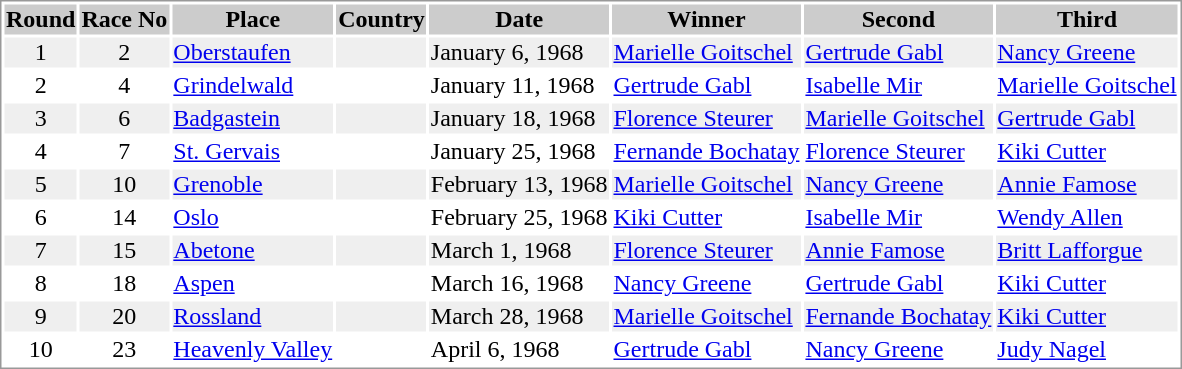<table border="0" style="border: 1px solid #999; background-color:#FFFFFF; text-align:center">
<tr align="center" bgcolor="#CCCCCC">
<th>Round</th>
<th>Race No</th>
<th>Place</th>
<th>Country</th>
<th>Date</th>
<th>Winner</th>
<th>Second</th>
<th>Third</th>
</tr>
<tr bgcolor="#EFEFEF">
<td>1</td>
<td>2</td>
<td align="left"><a href='#'>Oberstaufen</a></td>
<td align="left"></td>
<td align="left">January 6, 1968</td>
<td align="left"> <a href='#'>Marielle Goitschel</a></td>
<td align="left"> <a href='#'>Gertrude Gabl</a></td>
<td align="left"> <a href='#'>Nancy Greene</a></td>
</tr>
<tr>
<td>2</td>
<td>4</td>
<td align="left"><a href='#'>Grindelwald</a></td>
<td align="left"></td>
<td align="left">January 11, 1968</td>
<td align="left"> <a href='#'>Gertrude Gabl</a></td>
<td align="left"> <a href='#'>Isabelle Mir</a></td>
<td align="left"> <a href='#'>Marielle Goitschel</a></td>
</tr>
<tr bgcolor="#EFEFEF">
<td>3</td>
<td>6</td>
<td align="left"><a href='#'>Badgastein</a></td>
<td align="left"></td>
<td align="left">January 18, 1968</td>
<td align="left"> <a href='#'>Florence Steurer</a></td>
<td align="left"> <a href='#'>Marielle Goitschel</a></td>
<td align="left"> <a href='#'>Gertrude Gabl</a></td>
</tr>
<tr>
<td>4</td>
<td>7</td>
<td align="left"><a href='#'>St. Gervais</a></td>
<td align="left"></td>
<td align="left">January 25, 1968</td>
<td align="left"> <a href='#'>Fernande Bochatay</a></td>
<td align="left"> <a href='#'>Florence Steurer</a></td>
<td align="left"> <a href='#'>Kiki Cutter</a></td>
</tr>
<tr bgcolor="#EFEFEF">
<td>5</td>
<td>10</td>
<td align="left"><a href='#'>Grenoble</a></td>
<td align="left"></td>
<td align="left">February 13, 1968</td>
<td align="left"> <a href='#'>Marielle Goitschel</a></td>
<td align="left"> <a href='#'>Nancy Greene</a></td>
<td align="left"> <a href='#'>Annie Famose</a></td>
</tr>
<tr>
<td>6</td>
<td>14</td>
<td align="left"><a href='#'>Oslo</a></td>
<td align="left"></td>
<td align="left">February 25, 1968</td>
<td align="left"> <a href='#'>Kiki Cutter</a></td>
<td align="left"> <a href='#'>Isabelle Mir</a></td>
<td align="left"> <a href='#'>Wendy Allen</a></td>
</tr>
<tr bgcolor="#EFEFEF">
<td>7</td>
<td>15</td>
<td align="left"><a href='#'>Abetone</a></td>
<td align="left"></td>
<td align="left">March 1, 1968</td>
<td align="left"> <a href='#'>Florence Steurer</a></td>
<td align="left"> <a href='#'>Annie Famose</a></td>
<td align="left"> <a href='#'>Britt Lafforgue</a></td>
</tr>
<tr>
<td>8</td>
<td>18</td>
<td align="left"><a href='#'>Aspen</a></td>
<td align="left"></td>
<td align="left">March 16, 1968</td>
<td align="left"> <a href='#'>Nancy Greene</a></td>
<td align="left"> <a href='#'>Gertrude Gabl</a></td>
<td align="left"> <a href='#'>Kiki Cutter</a></td>
</tr>
<tr bgcolor="#EFEFEF">
<td>9</td>
<td>20</td>
<td align="left"><a href='#'>Rossland</a></td>
<td align="left"></td>
<td align="left">March 28, 1968</td>
<td align="left"> <a href='#'>Marielle Goitschel</a></td>
<td align="left"> <a href='#'>Fernande Bochatay</a></td>
<td align="left"> <a href='#'>Kiki Cutter</a></td>
</tr>
<tr>
<td>10</td>
<td>23</td>
<td align="left"><a href='#'>Heavenly Valley</a></td>
<td align="left"></td>
<td align="left">April 6, 1968</td>
<td align="left"> <a href='#'>Gertrude Gabl</a></td>
<td align="left"> <a href='#'>Nancy Greene</a></td>
<td align="left"> <a href='#'>Judy Nagel</a></td>
</tr>
</table>
